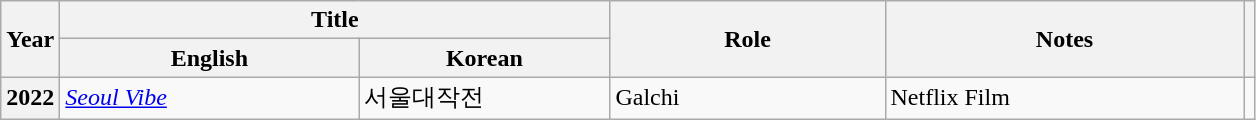<table class="wikitable sortable plainrowheaders">
<tr>
<th scope="col" rowspan="2">Year</th>
<th scope="col" colspan="2">Title</th>
<th scope="col" rowspan="2" style="width:11em;">Role</th>
<th scope="col" rowspan="2" style="width:14.5em;">Notes</th>
<th scope="col" rowspan="2" class="unsortable"></th>
</tr>
<tr>
<th scope="col" style="width:12em;">English</th>
<th scope="col" style="width:10em;">Korean</th>
</tr>
<tr>
<th scope="row">2022</th>
<td><em><a href='#'>Seoul Vibe</a></em></td>
<td>서울대작전</td>
<td>Galchi</td>
<td>Netflix Film</td>
<td style="text-align:center"></td>
</tr>
</table>
